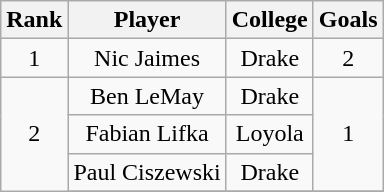<table class="wikitable" style="text-align:center">
<tr>
<th>Rank</th>
<th>Player</th>
<th>College</th>
<th>Goals</th>
</tr>
<tr>
<td>1</td>
<td> Nic Jaimes</td>
<td>Drake</td>
<td>2</td>
</tr>
<tr>
<td rowspan="5">2</td>
<td> Ben LeMay</td>
<td>Drake</td>
<td rowspan="3">1</td>
</tr>
<tr>
<td> Fabian Lifka</td>
<td>Loyola</td>
</tr>
<tr>
<td> Paul Ciszewski</td>
<td>Drake</td>
</tr>
<tr>
</tr>
</table>
